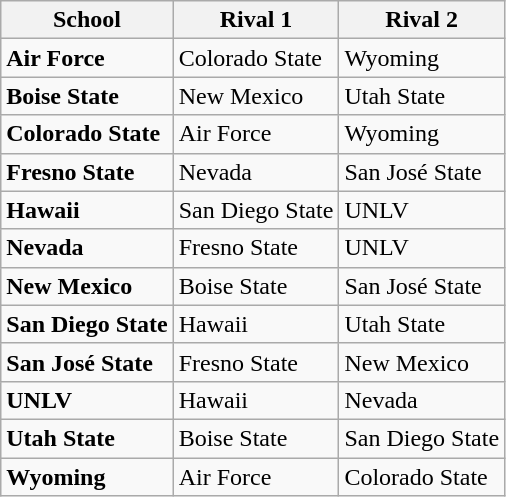<table class="wikitable">
<tr>
<th scope="col">School</th>
<th scope="col">Rival 1</th>
<th scope="col">Rival 2</th>
</tr>
<tr>
<td><strong>Air Force</strong></td>
<td>Colorado State</td>
<td>Wyoming</td>
</tr>
<tr>
<td><strong>Boise State</strong></td>
<td>New Mexico</td>
<td>Utah State</td>
</tr>
<tr>
<td><strong>Colorado State</strong></td>
<td>Air Force</td>
<td>Wyoming</td>
</tr>
<tr>
<td><strong>Fresno State</strong></td>
<td>Nevada</td>
<td>San José State</td>
</tr>
<tr>
<td><strong>Hawaii</strong></td>
<td>San Diego State</td>
<td>UNLV</td>
</tr>
<tr>
<td><strong>Nevada</strong></td>
<td>Fresno State</td>
<td>UNLV</td>
</tr>
<tr>
<td><strong>New Mexico</strong></td>
<td>Boise State</td>
<td>San José State</td>
</tr>
<tr>
<td><strong>San Diego State</strong></td>
<td>Hawaii</td>
<td>Utah State</td>
</tr>
<tr>
<td><strong>San José State</strong></td>
<td>Fresno State</td>
<td>New Mexico</td>
</tr>
<tr>
<td><strong>UNLV</strong></td>
<td>Hawaii</td>
<td>Nevada</td>
</tr>
<tr>
<td><strong>Utah State</strong></td>
<td>Boise State</td>
<td>San Diego State</td>
</tr>
<tr>
<td><strong>Wyoming</strong></td>
<td>Air Force</td>
<td>Colorado State</td>
</tr>
</table>
